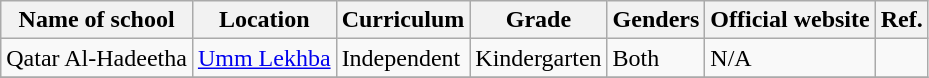<table class="wikitable">
<tr>
<th>Name of school</th>
<th>Location</th>
<th>Curriculum</th>
<th>Grade</th>
<th>Genders</th>
<th>Official website</th>
<th>Ref.</th>
</tr>
<tr>
<td>Qatar Al-Hadeetha</td>
<td><a href='#'>Umm Lekhba</a></td>
<td>Independent</td>
<td>Kindergarten</td>
<td>Both</td>
<td>N/A</td>
<td></td>
</tr>
<tr>
</tr>
</table>
